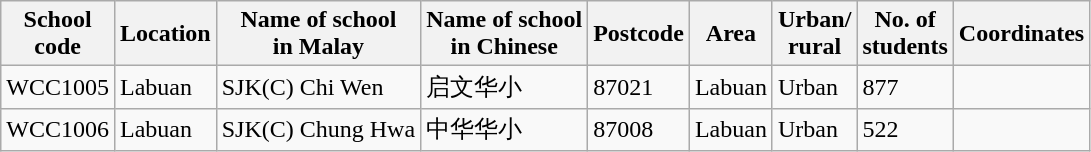<table class="wikitable sortable">
<tr>
<th>School<br>code</th>
<th>Location</th>
<th>Name of school<br>in Malay</th>
<th>Name of school<br>in Chinese</th>
<th>Postcode</th>
<th>Area</th>
<th>Urban/<br>rural</th>
<th>No. of<br>students</th>
<th>Coordinates</th>
</tr>
<tr>
<td>WCC1005</td>
<td>Labuan</td>
<td>SJK(C) Chi Wen</td>
<td>启文华小</td>
<td>87021</td>
<td>Labuan</td>
<td>Urban</td>
<td>877</td>
<td></td>
</tr>
<tr>
<td>WCC1006</td>
<td>Labuan</td>
<td>SJK(C) Chung Hwa</td>
<td>中华华小</td>
<td>87008</td>
<td>Labuan</td>
<td>Urban</td>
<td>522</td>
<td></td>
</tr>
</table>
